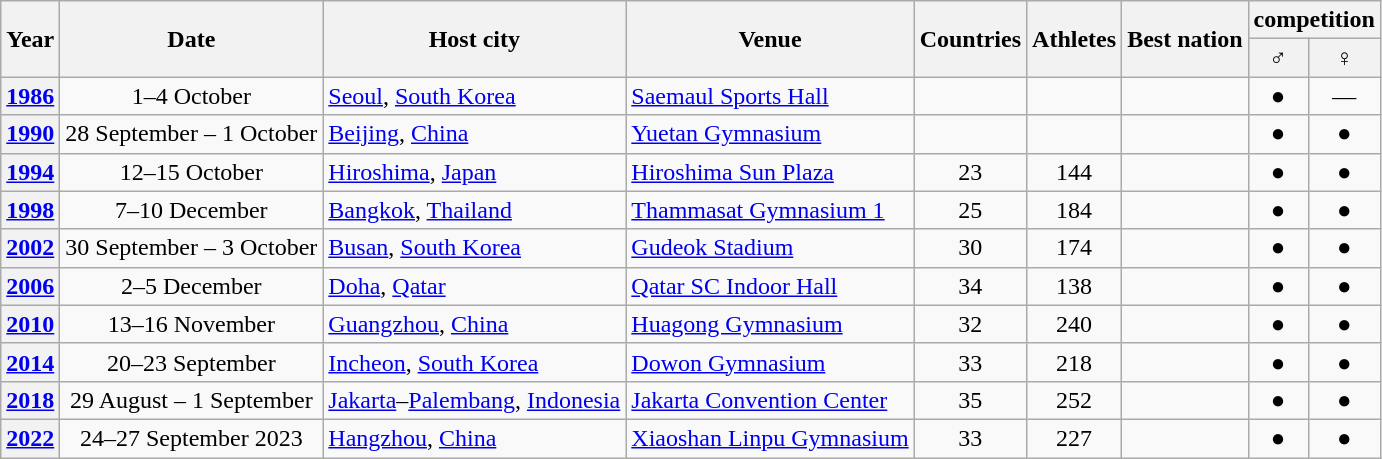<table class="wikitable sortable" style="text-align:center;">
<tr>
<th rowspan=2>Year</th>
<th rowspan=2 class=unsortable>Date</th>
<th rowspan=2>Host city</th>
<th rowspan=2>Venue</th>
<th rowspan=2>Countries</th>
<th rowspan=2>Athletes</th>
<th rowspan=2>Best nation</th>
<th colspan=2>competition</th>
</tr>
<tr>
<th class=unsortable>♂</th>
<th class=unsortable>♀</th>
</tr>
<tr>
<th><a href='#'>1986</a></th>
<td>1–4 October</td>
<td align=left><a href='#'>Seoul</a>, <a href='#'>South Korea</a></td>
<td align=left><a href='#'>Saemaul Sports Hall</a></td>
<td></td>
<td></td>
<td align=left></td>
<td>●</td>
<td>—</td>
</tr>
<tr>
<th><a href='#'>1990</a></th>
<td>28 September – 1 October</td>
<td align=left><a href='#'>Beijing</a>, <a href='#'>China</a></td>
<td align=left><a href='#'>Yuetan Gymnasium</a></td>
<td></td>
<td></td>
<td align=left></td>
<td>●</td>
<td>●</td>
</tr>
<tr>
<th><a href='#'>1994</a></th>
<td>12–15 October</td>
<td align=left><a href='#'>Hiroshima</a>, <a href='#'>Japan</a></td>
<td align=left><a href='#'>Hiroshima Sun Plaza</a></td>
<td>23</td>
<td>144</td>
<td align=left></td>
<td>●</td>
<td>●</td>
</tr>
<tr>
<th><a href='#'>1998</a></th>
<td>7–10 December</td>
<td align=left><a href='#'>Bangkok</a>, <a href='#'>Thailand</a></td>
<td align=left><a href='#'>Thammasat Gymnasium 1</a></td>
<td>25</td>
<td>184</td>
<td align=left></td>
<td>●</td>
<td>●</td>
</tr>
<tr>
<th><a href='#'>2002</a></th>
<td>30 September – 3 October</td>
<td align=left><a href='#'>Busan</a>, <a href='#'>South Korea</a></td>
<td align=left><a href='#'>Gudeok Stadium</a></td>
<td>30</td>
<td>174</td>
<td align=left></td>
<td>●</td>
<td>●</td>
</tr>
<tr>
<th><a href='#'>2006</a></th>
<td>2–5 December</td>
<td align=left><a href='#'>Doha</a>, <a href='#'>Qatar</a></td>
<td align=left><a href='#'>Qatar SC Indoor Hall</a></td>
<td>34</td>
<td>138</td>
<td align=left></td>
<td>●</td>
<td>●</td>
</tr>
<tr>
<th><a href='#'>2010</a></th>
<td>13–16 November</td>
<td align=left><a href='#'>Guangzhou</a>, <a href='#'>China</a></td>
<td align=left><a href='#'>Huagong Gymnasium</a></td>
<td>32</td>
<td>240</td>
<td align=left></td>
<td>●</td>
<td>●</td>
</tr>
<tr>
<th><a href='#'>2014</a></th>
<td>20–23 September</td>
<td align=left><a href='#'>Incheon</a>, <a href='#'>South Korea</a></td>
<td align=left><a href='#'>Dowon Gymnasium</a></td>
<td>33</td>
<td>218</td>
<td align=left></td>
<td>●</td>
<td>●</td>
</tr>
<tr>
<th><a href='#'>2018</a></th>
<td>29 August – 1 September</td>
<td align=left><a href='#'>Jakarta</a>–<a href='#'>Palembang</a>, <a href='#'>Indonesia</a></td>
<td align=left><a href='#'>Jakarta Convention Center</a></td>
<td>35</td>
<td>252</td>
<td align=left></td>
<td>●</td>
<td>●</td>
</tr>
<tr>
<th><a href='#'>2022</a></th>
<td>24–27 September 2023</td>
<td align=left><a href='#'>Hangzhou</a>, <a href='#'>China</a></td>
<td align=left><a href='#'>Xiaoshan Linpu Gymnasium</a></td>
<td>33</td>
<td>227</td>
<td align=left></td>
<td>●</td>
<td>●</td>
</tr>
</table>
